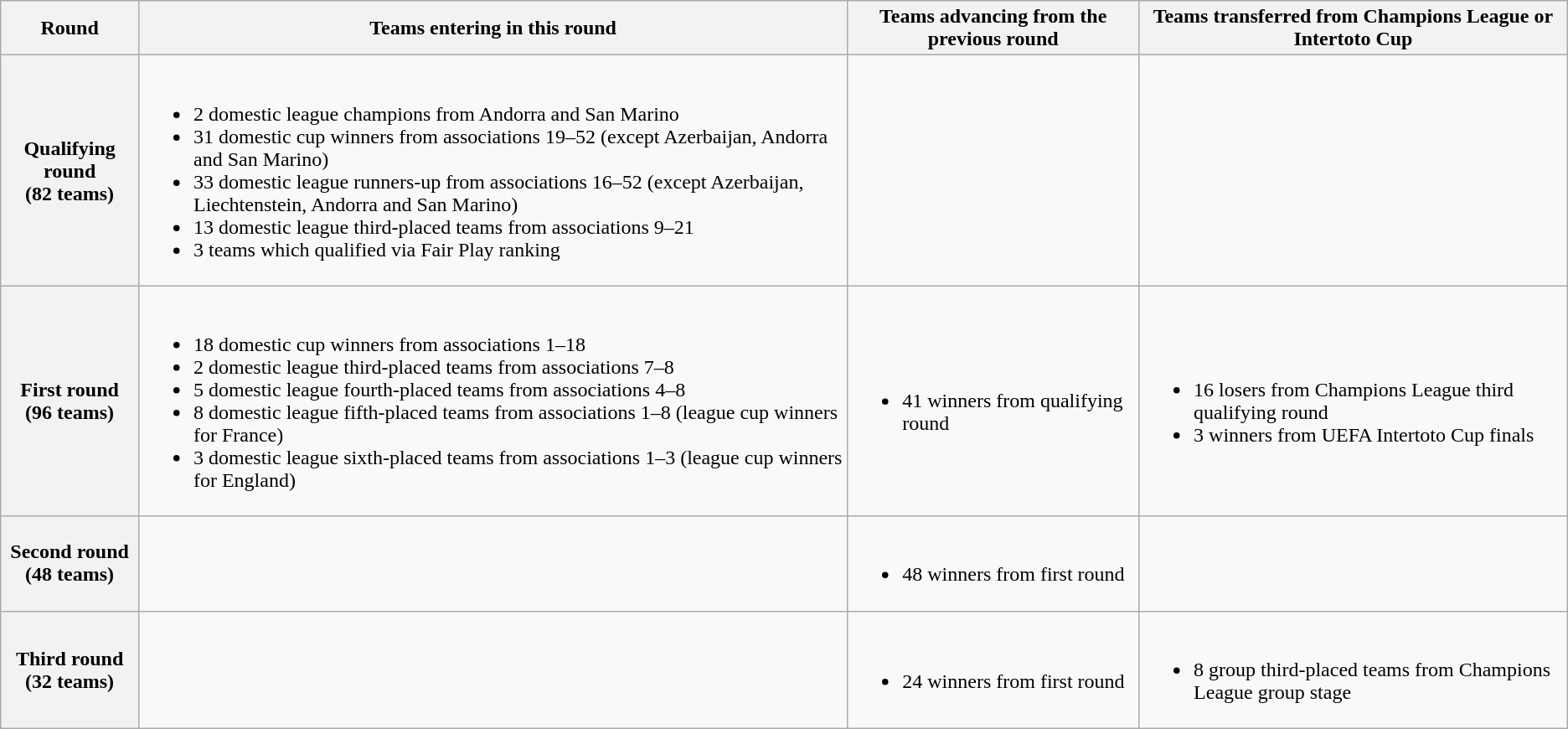<table class="wikitable">
<tr>
<th>Round</th>
<th>Teams entering in this round</th>
<th>Teams advancing from the previous round</th>
<th>Teams transferred from Champions League or Intertoto Cup</th>
</tr>
<tr>
<th>Qualifying round<br>(82 teams)</th>
<td><br><ul><li>2 domestic league champions from Andorra and San Marino</li><li>31 domestic cup winners from associations 19–52 (except Azerbaijan, Andorra and San Marino)</li><li>33 domestic league runners-up from associations 16–52 (except Azerbaijan, Liechtenstein, Andorra and San Marino)</li><li>13 domestic league third-placed teams from associations 9–21</li><li>3 teams which qualified via Fair Play ranking</li></ul></td>
<td></td>
<td></td>
</tr>
<tr>
<th>First round<br>(96 teams)</th>
<td><br><ul><li>18 domestic cup winners from associations 1–18</li><li>2 domestic league third-placed teams from associations 7–8</li><li>5 domestic league fourth-placed teams from associations 4–8</li><li>8 domestic league fifth-placed teams from associations 1–8 (league cup winners for France)</li><li>3 domestic league sixth-placed teams from associations 1–3 (league cup winners for England)</li></ul></td>
<td><br><ul><li>41 winners from qualifying round</li></ul></td>
<td><br><ul><li>16 losers from Champions League third qualifying round</li><li>3 winners from UEFA Intertoto Cup finals</li></ul></td>
</tr>
<tr>
<th>Second round<br>(48 teams)</th>
<td></td>
<td><br><ul><li>48 winners from first round</li></ul></td>
<td></td>
</tr>
<tr>
<th>Third round<br>(32 teams)</th>
<td></td>
<td><br><ul><li>24 winners from first round</li></ul></td>
<td><br><ul><li>8 group third-placed teams from Champions League group stage</li></ul></td>
</tr>
</table>
